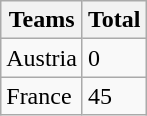<table class="wikitable">
<tr>
<th>Teams</th>
<th>Total</th>
</tr>
<tr>
<td>Austria</td>
<td>0</td>
</tr>
<tr>
<td>France</td>
<td>45</td>
</tr>
</table>
